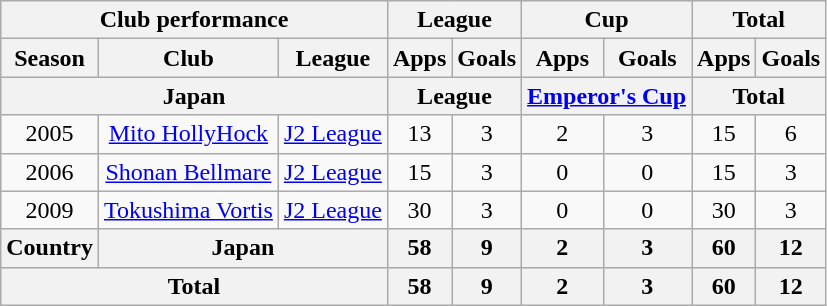<table class="wikitable" style="text-align:center;">
<tr>
<th colspan=3>Club performance</th>
<th colspan=2>League</th>
<th colspan=2>Cup</th>
<th colspan=2>Total</th>
</tr>
<tr>
<th>Season</th>
<th>Club</th>
<th>League</th>
<th>Apps</th>
<th>Goals</th>
<th>Apps</th>
<th>Goals</th>
<th>Apps</th>
<th>Goals</th>
</tr>
<tr>
<th colspan=3>Japan</th>
<th colspan=2>League</th>
<th colspan=2><a href='#'>Emperor's Cup</a></th>
<th colspan=2>Total</th>
</tr>
<tr>
<td>2005</td>
<td><a href='#'>Mito HollyHock</a></td>
<td><a href='#'>J2 League</a></td>
<td>13</td>
<td>3</td>
<td>2</td>
<td>3</td>
<td>15</td>
<td>6</td>
</tr>
<tr>
<td>2006</td>
<td><a href='#'>Shonan Bellmare</a></td>
<td><a href='#'>J2 League</a></td>
<td>15</td>
<td>3</td>
<td>0</td>
<td>0</td>
<td>15</td>
<td>3</td>
</tr>
<tr>
<td>2009</td>
<td><a href='#'>Tokushima Vortis</a></td>
<td><a href='#'>J2 League</a></td>
<td>30</td>
<td>3</td>
<td>0</td>
<td>0</td>
<td>30</td>
<td>3</td>
</tr>
<tr>
<th rowspan=1>Country</th>
<th colspan=2>Japan</th>
<th>58</th>
<th>9</th>
<th>2</th>
<th>3</th>
<th>60</th>
<th>12</th>
</tr>
<tr>
<th colspan=3>Total</th>
<th>58</th>
<th>9</th>
<th>2</th>
<th>3</th>
<th>60</th>
<th>12</th>
</tr>
</table>
